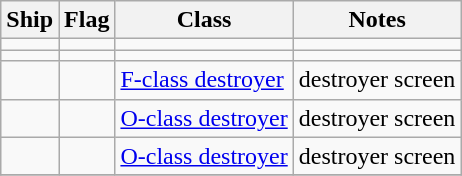<table class="wikitable sortable">
<tr>
<th>Ship</th>
<th>Flag</th>
<th>Class</th>
<th>Notes</th>
</tr>
<tr>
<td></td>
<td></td>
<td></td>
<td></td>
</tr>
<tr>
<td></td>
<td></td>
<td></td>
<td></td>
</tr>
<tr>
<td></td>
<td></td>
<td><a href='#'>F-class destroyer</a></td>
<td>destroyer screen</td>
</tr>
<tr>
<td></td>
<td></td>
<td><a href='#'>O-class destroyer</a></td>
<td>destroyer screen</td>
</tr>
<tr>
<td></td>
<td></td>
<td><a href='#'>O-class destroyer</a></td>
<td>destroyer screen</td>
</tr>
<tr>
</tr>
</table>
